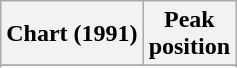<table class="wikitable sortable">
<tr>
<th align="left">Chart (1991)</th>
<th align="center">Peak<br>position</th>
</tr>
<tr>
</tr>
<tr>
</tr>
</table>
